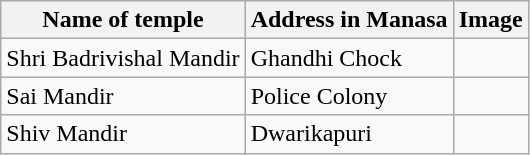<table class="wikitable">
<tr>
<th>Name of temple</th>
<th>Address in Manasa</th>
<th>Image</th>
</tr>
<tr>
<td>Shri Badrivishal Mandir</td>
<td>Ghandhi Chock</td>
<td></td>
</tr>
<tr>
<td>Sai Mandir</td>
<td>Police Colony</td>
<td></td>
</tr>
<tr>
<td>Shiv Mandir</td>
<td>Dwarikapuri</td>
<td></td>
</tr>
</table>
